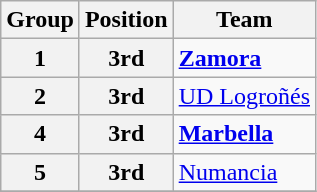<table class="wikitable">
<tr>
<th>Group</th>
<th>Position</th>
<th>Team</th>
</tr>
<tr>
<th>1</th>
<th>3rd</th>
<td><strong><a href='#'>Zamora</a></strong></td>
</tr>
<tr>
<th>2</th>
<th>3rd</th>
<td><a href='#'>UD Logroñés</a></td>
</tr>
<tr>
<th>4</th>
<th>3rd</th>
<td><strong><a href='#'>Marbella</a></strong></td>
</tr>
<tr>
<th>5</th>
<th>3rd</th>
<td><a href='#'>Numancia</a></td>
</tr>
<tr>
</tr>
</table>
